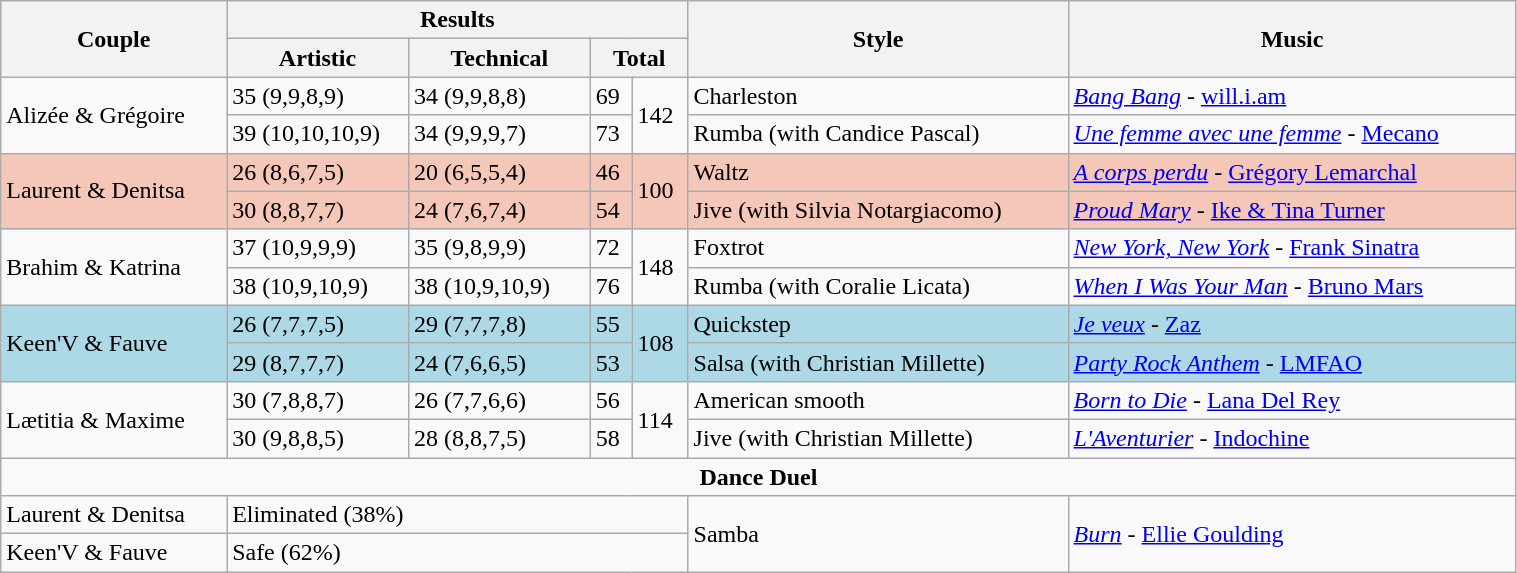<table class="wikitable" style="width:80%;">
<tr>
<th rowspan="2">Couple</th>
<th colspan=4>Results</th>
<th rowspan="2">Style</th>
<th rowspan="2">Music</th>
</tr>
<tr>
<th style="width:12%;">Artistic</th>
<th style="width:12%;">Technical</th>
<th colspan="2">Total</th>
</tr>
<tr>
<td rowspan="2">Alizée & Grégoire</td>
<td>35 (9,9,8,9)</td>
<td>34 (9,9,8,8)</td>
<td>69</td>
<td rowspan="2">142</td>
<td>Charleston</td>
<td><em><a href='#'>Bang Bang</a></em> - <a href='#'>will.i.am</a></td>
</tr>
<tr>
<td>39 (10,10,10,9)</td>
<td>34 (9,9,9,7)</td>
<td>73</td>
<td>Rumba (with Candice Pascal)</td>
<td><em><a href='#'>Une femme avec une femme</a></em> - <a href='#'>Mecano</a></td>
</tr>
<tr style="background:#f4c7b8;">
<td rowspan="2">Laurent & Denitsa</td>
<td>26 (8,6,7,5)</td>
<td>20 (6,5,5,4)</td>
<td>46</td>
<td rowspan="2">100</td>
<td>Waltz</td>
<td><em><a href='#'>A corps perdu</a></em> - <a href='#'>Grégory Lemarchal</a></td>
</tr>
<tr style="background:#f4c7b8;">
<td>30 (8,8,7,7)</td>
<td>24 (7,6,7,4)</td>
<td>54</td>
<td>Jive (with Silvia Notargiacomo)</td>
<td><em><a href='#'>Proud Mary</a></em> - <a href='#'>Ike & Tina Turner</a></td>
</tr>
<tr>
<td rowspan="2">Brahim & Katrina</td>
<td>37 (10,9,9,9)</td>
<td>35 (9,8,9,9)</td>
<td>72</td>
<td rowspan="2">148</td>
<td>Foxtrot</td>
<td><em><a href='#'>New York, New York</a></em> - <a href='#'>Frank Sinatra</a></td>
</tr>
<tr>
<td>38 (10,9,10,9)</td>
<td>38 (10,9,10,9)</td>
<td>76</td>
<td>Rumba (with Coralie Licata)</td>
<td><em><a href='#'>When I Was Your Man</a></em> - <a href='#'>Bruno Mars</a></td>
</tr>
<tr style="background: lightblue">
<td rowspan="2">Keen'V & Fauve</td>
<td>26 (7,7,7,5)</td>
<td>29 (7,7,7,8)</td>
<td>55</td>
<td rowspan="2">108</td>
<td>Quickstep</td>
<td><em><a href='#'>Je veux</a></em> - <a href='#'>Zaz</a></td>
</tr>
<tr style="background: lightblue">
<td>29 (8,7,7,7)</td>
<td>24 (7,6,6,5)</td>
<td>53</td>
<td>Salsa (with Christian Millette)</td>
<td><em><a href='#'>Party Rock Anthem</a></em> - <a href='#'>LMFAO</a></td>
</tr>
<tr>
<td rowspan="2">Lætitia & Maxime</td>
<td>30 (7,8,8,7)</td>
<td>26 (7,7,6,6)</td>
<td>56</td>
<td rowspan="2">114</td>
<td>American smooth</td>
<td><em><a href='#'>Born to Die</a></em> - <a href='#'>Lana Del Rey</a></td>
</tr>
<tr>
<td>30 (9,8,8,5)</td>
<td>28 (8,8,7,5)</td>
<td>58</td>
<td>Jive (with Christian Millette)</td>
<td><em><a href='#'>L'Aventurier</a></em> - <a href='#'>Indochine</a></td>
</tr>
<tr>
<td colspan=7  style="text-align:center;"><strong>Dance Duel</strong></td>
</tr>
<tr>
<td>Laurent & Denitsa</td>
<td colspan=4>Eliminated (38%)</td>
<td rowspan=2>Samba</td>
<td rowspan=2><em><a href='#'>Burn</a></em> - <a href='#'>Ellie Goulding</a></td>
</tr>
<tr>
<td>Keen'V & Fauve</td>
<td colspan=4>Safe (62%)</td>
</tr>
</table>
